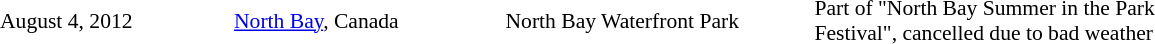<table cellpadding="2" style="border: 0px solid darkgray; font-size:90%">
<tr>
<th width="150"></th>
<th width="175"></th>
<th width="200"></th>
<th width="250"></th>
</tr>
<tr border="0">
<td>August 4, 2012</td>
<td><a href='#'>North Bay</a>, Canada</td>
<td>North Bay Waterfront Park</td>
<td>Part of "North Bay Summer in the Park Festival", cancelled due to bad weather</td>
</tr>
<tr>
</tr>
</table>
